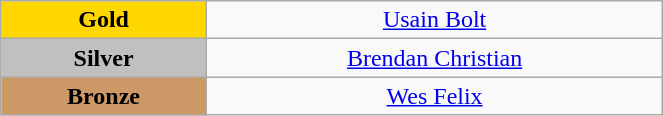<table class="wikitable" style="text-align:center; " width="35%">
<tr>
<td bgcolor="gold"><strong>Gold</strong></td>
<td><a href='#'>Usain Bolt</a><br>  <small><em></em></small></td>
</tr>
<tr>
<td bgcolor="silver"><strong>Silver</strong></td>
<td><a href='#'>Brendan Christian</a><br>  <small><em></em></small></td>
</tr>
<tr>
<td bgcolor="CC9966"><strong>Bronze</strong></td>
<td><a href='#'>Wes Felix</a><br>  <small><em></em></small></td>
</tr>
</table>
